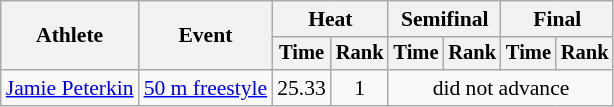<table class=wikitable style="font-size:90%">
<tr>
<th rowspan="2">Athlete</th>
<th rowspan="2">Event</th>
<th colspan="2">Heat</th>
<th colspan="2">Semifinal</th>
<th colspan="2">Final</th>
</tr>
<tr style="font-size:95%">
<th>Time</th>
<th>Rank</th>
<th>Time</th>
<th>Rank</th>
<th>Time</th>
<th>Rank</th>
</tr>
<tr align=center>
<td align=left><a href='#'>Jamie Peterkin</a></td>
<td align=left><a href='#'>50 m freestyle</a></td>
<td>25.33</td>
<td>1</td>
<td colspan=4>did not advance</td>
</tr>
</table>
